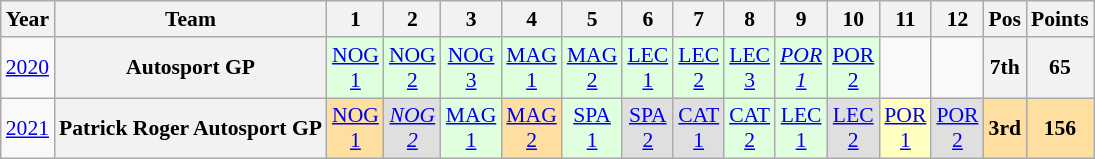<table class="wikitable" style="text-align:center; font-size:90%">
<tr>
<th>Year</th>
<th>Team</th>
<th>1</th>
<th>2</th>
<th>3</th>
<th>4</th>
<th>5</th>
<th>6</th>
<th>7</th>
<th>8</th>
<th>9</th>
<th>10</th>
<th>11</th>
<th>12</th>
<th>Pos</th>
<th>Points</th>
</tr>
<tr>
<td><a href='#'>2020</a></td>
<th>Autosport GP</th>
<td style="background:#DFFFDF;"><a href='#'>NOG<br>1</a><br></td>
<td style="background:#DFFFDF;"><a href='#'>NOG<br>2</a><br></td>
<td style="background:#DFFFDF;"><a href='#'>NOG<br>3</a><br></td>
<td style="background:#DFFFDF;"><a href='#'>MAG<br>1</a><br></td>
<td style="background:#DFFFDF;"><a href='#'>MAG<br>2</a><br></td>
<td style="background:#DFFFDF;"><a href='#'>LEC<br>1</a><br></td>
<td style="background:#DFFFDF;"><a href='#'>LEC<br>2</a><br></td>
<td style="background:#DFFFDF;"><a href='#'>LEC<br>3</a><br></td>
<td style="background:#DFFFDF;"><em><a href='#'>POR<br>1</a></em><br></td>
<td style="background:#DFFFDF;"><a href='#'>POR<br>2</a><br></td>
<td></td>
<td></td>
<th>7th</th>
<th>65</th>
</tr>
<tr>
<td><a href='#'>2021</a></td>
<th>Patrick Roger Autosport GP</th>
<td style="background:#FFDF9F;"><a href='#'>NOG<br>1</a><br></td>
<td style="background:#DFDFDF;"><em><a href='#'>NOG<br>2</a></em><br></td>
<td style="background:#DFFFDF;"><a href='#'>MAG<br>1</a><br></td>
<td style="background:#FFDF9F;"><a href='#'>MAG<br>2</a><br></td>
<td style="background:#DFFFDF;"><a href='#'>SPA<br>1</a><br></td>
<td style="background:#DFDFDF;"><a href='#'>SPA<br>2</a><br></td>
<td style="background:#DFDFDF;"><a href='#'>CAT<br>1</a><br></td>
<td style="background:#DFFFDF;"><a href='#'>CAT<br>2</a><br></td>
<td style="background:#DFFFDF;"><a href='#'>LEC<br>1</a><br></td>
<td style="background:#DFDFDF;"><a href='#'>LEC<br>2</a><br></td>
<td style="background:#FFFFBF;"><a href='#'>POR<br>1</a><br></td>
<td style="background:#DFDFDF;"><a href='#'>POR<br>2</a><br></td>
<th style="background:#FFDF9F;">3rd</th>
<th style="background:#FFDF9F;">156</th>
</tr>
</table>
